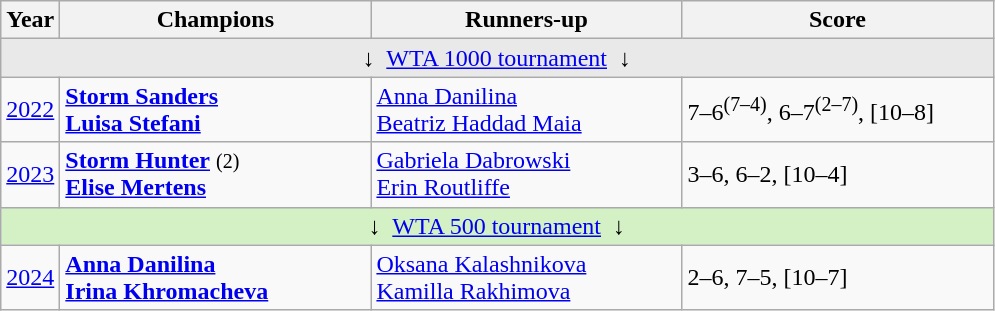<table class="wikitable">
<tr>
<th>Year</th>
<th width="200">Champions</th>
<th width="200">Runners-up</th>
<th width="200">Score</th>
</tr>
<tr>
<td colspan="4" align="center" bgcolor=#e9e9e9>↓  <a href='#'>WTA 1000 tournament</a>  ↓</td>
</tr>
<tr>
<td><a href='#'>2022</a></td>
<td> <strong><a href='#'>Storm Sanders</a></strong> <br>  <strong><a href='#'>Luisa Stefani</a></strong></td>
<td> <a href='#'>Anna Danilina</a> <br>  <a href='#'>Beatriz Haddad Maia</a></td>
<td>7–6<sup>(7–4)</sup>, 6–7<sup>(2–7)</sup>, [10–8]</td>
</tr>
<tr>
<td><a href='#'>2023</a></td>
<td> <strong><a href='#'>Storm Hunter</a></strong> <small>(2)</small> <br>  <strong><a href='#'>Elise Mertens</a></strong></td>
<td> <a href='#'>Gabriela Dabrowski</a> <br>  <a href='#'>Erin Routliffe</a></td>
<td>3–6, 6–2, [10–4]</td>
</tr>
<tr>
<td colspan="4" align="center" bgcolor=#d4f1c5>↓  <a href='#'>WTA 500 tournament</a>  ↓</td>
</tr>
<tr>
<td><a href='#'>2024</a></td>
<td> <strong><a href='#'>Anna Danilina</a></strong> <br>  <strong><a href='#'>Irina Khromacheva</a></strong></td>
<td> <a href='#'>Oksana Kalashnikova</a> <br>  <a href='#'>Kamilla Rakhimova</a></td>
<td>2–6, 7–5, [10–7]</td>
</tr>
</table>
